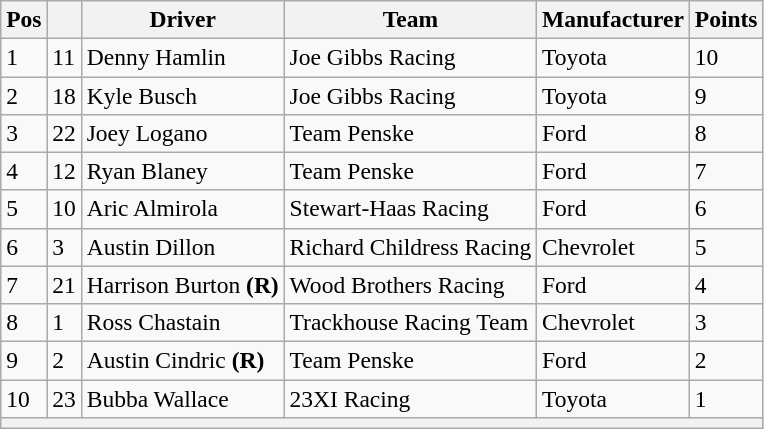<table class="wikitable" style="font-size:98%">
<tr>
<th>Pos</th>
<th></th>
<th>Driver</th>
<th>Team</th>
<th>Manufacturer</th>
<th>Points</th>
</tr>
<tr>
<td>1</td>
<td>11</td>
<td>Denny Hamlin</td>
<td>Joe Gibbs Racing</td>
<td>Toyota</td>
<td>10</td>
</tr>
<tr>
<td>2</td>
<td>18</td>
<td>Kyle Busch</td>
<td>Joe Gibbs Racing</td>
<td>Toyota</td>
<td>9</td>
</tr>
<tr>
<td>3</td>
<td>22</td>
<td>Joey Logano</td>
<td>Team Penske</td>
<td>Ford</td>
<td>8</td>
</tr>
<tr>
<td>4</td>
<td>12</td>
<td>Ryan Blaney</td>
<td>Team Penske</td>
<td>Ford</td>
<td>7</td>
</tr>
<tr>
<td>5</td>
<td>10</td>
<td>Aric Almirola</td>
<td>Stewart-Haas Racing</td>
<td>Ford</td>
<td>6</td>
</tr>
<tr>
<td>6</td>
<td>3</td>
<td>Austin Dillon</td>
<td>Richard Childress Racing</td>
<td>Chevrolet</td>
<td>5</td>
</tr>
<tr>
<td>7</td>
<td>21</td>
<td>Harrison Burton <strong>(R)</strong></td>
<td>Wood Brothers Racing</td>
<td>Ford</td>
<td>4</td>
</tr>
<tr>
<td>8</td>
<td>1</td>
<td>Ross Chastain</td>
<td>Trackhouse Racing Team</td>
<td>Chevrolet</td>
<td>3</td>
</tr>
<tr>
<td>9</td>
<td>2</td>
<td>Austin Cindric <strong>(R)</strong></td>
<td>Team Penske</td>
<td>Ford</td>
<td>2</td>
</tr>
<tr>
<td>10</td>
<td>23</td>
<td>Bubba Wallace</td>
<td>23XI Racing</td>
<td>Toyota</td>
<td>1</td>
</tr>
<tr>
<th colspan="6"></th>
</tr>
</table>
